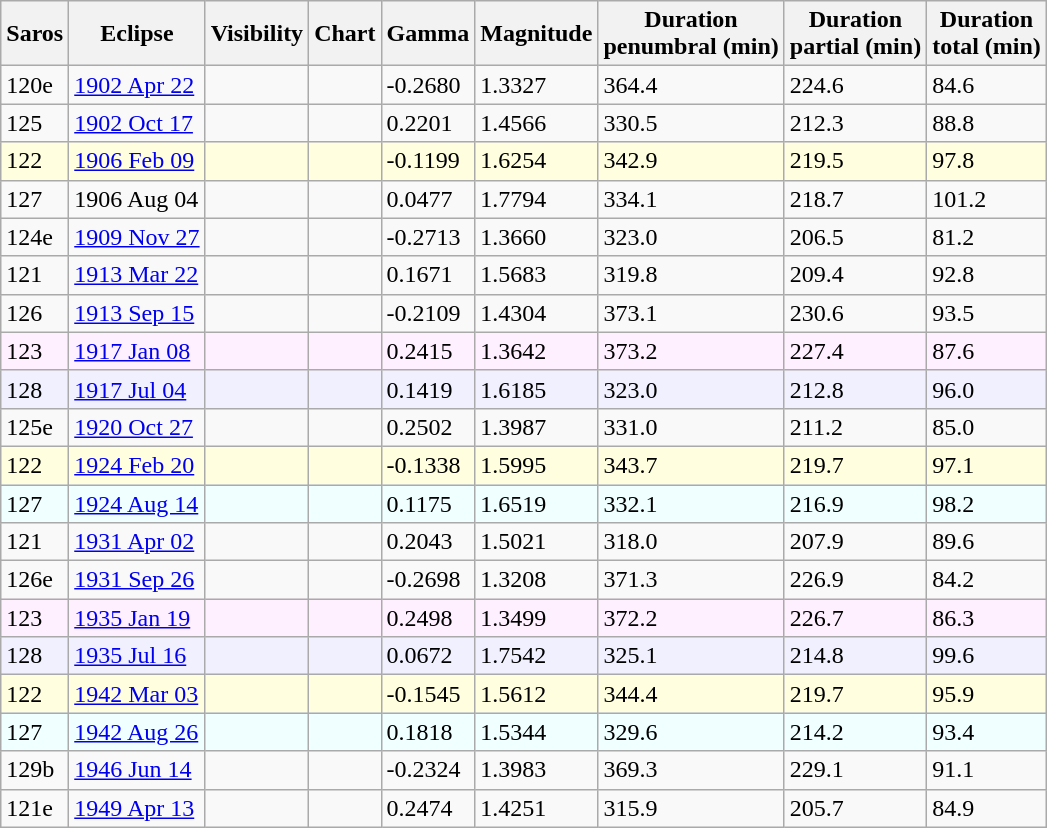<table class="wikitable sortable">
<tr>
<th>Saros</th>
<th>Eclipse</th>
<th>Visibility</th>
<th>Chart</th>
<th>Gamma</th>
<th>Magnitude</th>
<th>Duration<br>penumbral
(min)</th>
<th>Duration<br>partial
(min)</th>
<th>Duration<br>total
(min)</th>
</tr>
<tr>
<td>120e</td>
<td><a href='#'>1902 Apr 22</a></td>
<td></td>
<td></td>
<td>-0.2680</td>
<td>1.3327</td>
<td>364.4</td>
<td>224.6</td>
<td>84.6</td>
</tr>
<tr>
<td>125</td>
<td><a href='#'>1902 Oct 17</a></td>
<td></td>
<td></td>
<td>0.2201</td>
<td>1.4566</td>
<td>330.5</td>
<td>212.3</td>
<td>88.8</td>
</tr>
<tr BGCOLOR="#ffffe0">
<td>122</td>
<td><a href='#'>1906 Feb 09</a></td>
<td></td>
<td></td>
<td>-0.1199</td>
<td>1.6254</td>
<td>342.9</td>
<td>219.5</td>
<td>97.8</td>
</tr>
<tr>
<td>127</td>
<td>1906 Aug 04</td>
<td></td>
<td></td>
<td>0.0477</td>
<td>1.7794</td>
<td>334.1</td>
<td>218.7</td>
<td>101.2</td>
</tr>
<tr>
<td>124e</td>
<td><a href='#'>1909 Nov 27</a></td>
<td></td>
<td></td>
<td>-0.2713</td>
<td>1.3660</td>
<td>323.0</td>
<td>206.5</td>
<td>81.2</td>
</tr>
<tr>
<td>121</td>
<td><a href='#'>1913 Mar 22</a></td>
<td></td>
<td></td>
<td>0.1671</td>
<td>1.5683</td>
<td>319.8</td>
<td>209.4</td>
<td>92.8</td>
</tr>
<tr>
<td>126</td>
<td><a href='#'>1913 Sep 15</a></td>
<td></td>
<td></td>
<td>-0.2109</td>
<td>1.4304</td>
<td>373.1</td>
<td>230.6</td>
<td>93.5</td>
</tr>
<tr BGCOLOR="#fff0ff">
<td>123</td>
<td><a href='#'>1917 Jan 08</a></td>
<td></td>
<td></td>
<td>0.2415</td>
<td>1.3642</td>
<td>373.2</td>
<td>227.4</td>
<td>87.6</td>
</tr>
<tr BGCOLOR="#f0f0ff">
<td>128</td>
<td><a href='#'>1917 Jul 04</a></td>
<td></td>
<td></td>
<td>0.1419</td>
<td>1.6185</td>
<td>323.0</td>
<td>212.8</td>
<td>96.0</td>
</tr>
<tr>
<td>125e</td>
<td><a href='#'>1920 Oct 27</a></td>
<td></td>
<td></td>
<td>0.2502</td>
<td>1.3987</td>
<td>331.0</td>
<td>211.2</td>
<td>85.0</td>
</tr>
<tr BGCOLOR="#ffffe0">
<td>122</td>
<td><a href='#'>1924 Feb 20</a></td>
<td></td>
<td></td>
<td>-0.1338</td>
<td>1.5995</td>
<td>343.7</td>
<td>219.7</td>
<td>97.1</td>
</tr>
<tr BGCOLOR="#f0ffff">
<td>127</td>
<td><a href='#'>1924 Aug 14</a></td>
<td></td>
<td></td>
<td>0.1175</td>
<td>1.6519</td>
<td>332.1</td>
<td>216.9</td>
<td>98.2</td>
</tr>
<tr>
<td>121</td>
<td><a href='#'>1931 Apr 02</a></td>
<td></td>
<td></td>
<td>0.2043</td>
<td>1.5021</td>
<td>318.0</td>
<td>207.9</td>
<td>89.6</td>
</tr>
<tr>
<td>126e</td>
<td><a href='#'>1931 Sep 26</a></td>
<td></td>
<td></td>
<td>-0.2698</td>
<td>1.3208</td>
<td>371.3</td>
<td>226.9</td>
<td>84.2</td>
</tr>
<tr BGCOLOR="#fff0ff">
<td>123</td>
<td><a href='#'>1935 Jan 19</a></td>
<td></td>
<td></td>
<td>0.2498</td>
<td>1.3499</td>
<td>372.2</td>
<td>226.7</td>
<td>86.3</td>
</tr>
<tr BGCOLOR="#f0f0ff">
<td>128</td>
<td><a href='#'>1935 Jul 16</a></td>
<td></td>
<td></td>
<td>0.0672</td>
<td>1.7542</td>
<td>325.1</td>
<td>214.8</td>
<td>99.6</td>
</tr>
<tr BGCOLOR="#ffffe0">
<td>122</td>
<td><a href='#'>1942 Mar 03</a></td>
<td></td>
<td></td>
<td>-0.1545</td>
<td>1.5612</td>
<td>344.4</td>
<td>219.7</td>
<td>95.9</td>
</tr>
<tr BGCOLOR="#f0ffff">
<td>127</td>
<td><a href='#'>1942 Aug 26</a></td>
<td></td>
<td></td>
<td>0.1818</td>
<td>1.5344</td>
<td>329.6</td>
<td>214.2</td>
<td>93.4</td>
</tr>
<tr>
<td>129b</td>
<td><a href='#'>1946 Jun 14</a></td>
<td></td>
<td></td>
<td>-0.2324</td>
<td>1.3983</td>
<td>369.3</td>
<td>229.1</td>
<td>91.1</td>
</tr>
<tr>
<td>121e</td>
<td><a href='#'>1949 Apr 13</a></td>
<td></td>
<td></td>
<td>0.2474</td>
<td>1.4251</td>
<td>315.9</td>
<td>205.7</td>
<td>84.9</td>
</tr>
</table>
